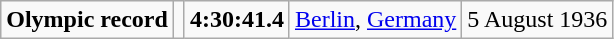<table class="wikitable">
<tr>
<td><strong>Olympic record</strong></td>
<td></td>
<td><strong>4:30:41.4</strong></td>
<td><a href='#'>Berlin</a>, <a href='#'>Germany</a></td>
<td>5 August 1936</td>
</tr>
</table>
